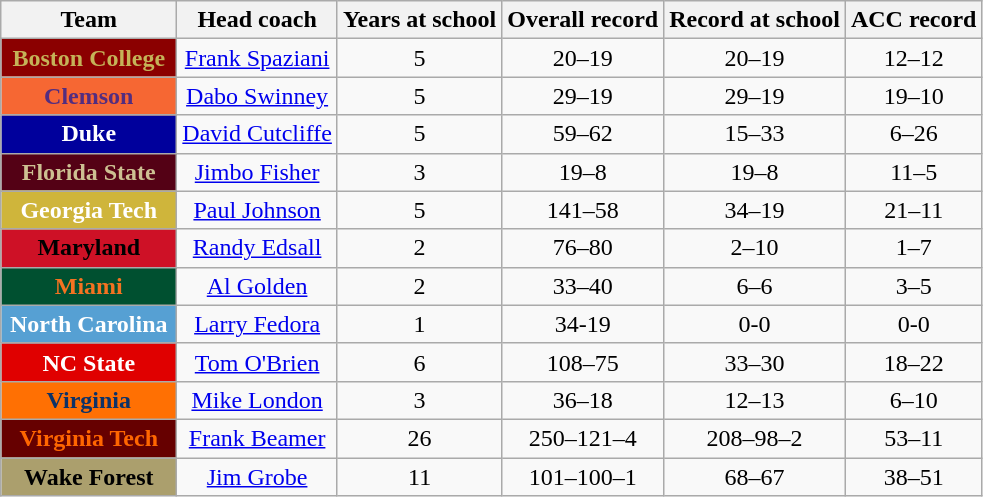<table class="wikitable sortable" style="text-align: center;">
<tr>
<th width="110">Team</th>
<th>Head coach</th>
<th>Years at school</th>
<th>Overall record</th>
<th>Record at school</th>
<th>ACC record</th>
</tr>
<tr>
<th style="background:#8B0000; color:#C5B358;">Boston College</th>
<td><a href='#'>Frank Spaziani</a></td>
<td>5</td>
<td>20–19</td>
<td>20–19</td>
<td>12–12</td>
</tr>
<tr>
<th style="background:#F66733; color:#522D80;">Clemson</th>
<td><a href='#'>Dabo Swinney</a></td>
<td>5</td>
<td>29–19</td>
<td>29–19</td>
<td>19–10</td>
</tr>
<tr>
<th style="background:#00009C; color:#FFFFFF;">Duke</th>
<td><a href='#'>David Cutcliffe</a></td>
<td>5</td>
<td>59–62</td>
<td>15–33</td>
<td>6–26</td>
</tr>
<tr>
<th style="background:#540115; color:#CDC092;">Florida State</th>
<td><a href='#'>Jimbo Fisher</a></td>
<td>3</td>
<td>19–8</td>
<td>19–8</td>
<td>11–5</td>
</tr>
<tr>
<th style="background:#CFB53B; color:#FFFFFF;">Georgia Tech</th>
<td><a href='#'>Paul Johnson</a></td>
<td>5</td>
<td>141–58</td>
<td>34–19</td>
<td>21–11</td>
</tr>
<tr>
<th style="background:#CE1126; color:#000000;">Maryland</th>
<td><a href='#'>Randy Edsall</a></td>
<td>2</td>
<td>76–80</td>
<td>2–10</td>
<td>1–7</td>
</tr>
<tr>
<th style="background:#005030; color:#f47321;">Miami</th>
<td><a href='#'>Al Golden</a></td>
<td>2</td>
<td>33–40</td>
<td>6–6</td>
<td>3–5</td>
</tr>
<tr>
<th style="background:#56A0D3; color:#FFFFFF;">North Carolina</th>
<td><a href='#'>Larry Fedora</a></td>
<td>1</td>
<td>34-19</td>
<td>0-0</td>
<td>0-0</td>
</tr>
<tr>
<th style="background:#e00000; color:#FFFFFF;">NC State</th>
<td><a href='#'>Tom O'Brien</a></td>
<td>6</td>
<td>108–75</td>
<td>33–30</td>
<td>18–22</td>
</tr>
<tr>
<th style="background:#ff7003; color:#0d3268;">Virginia</th>
<td><a href='#'>Mike London</a></td>
<td>3</td>
<td>36–18</td>
<td>12–13</td>
<td>6–10</td>
</tr>
<tr>
<th style="background:#660000; color:#ff6600;">Virginia Tech</th>
<td><a href='#'>Frank Beamer</a></td>
<td>26</td>
<td>250–121–4</td>
<td>208–98–2</td>
<td>53–11</td>
</tr>
<tr>
<th style="background:#AB9F6D; color:#000000;">Wake Forest</th>
<td><a href='#'>Jim Grobe</a></td>
<td>11</td>
<td>101–100–1</td>
<td>68–67</td>
<td>38–51</td>
</tr>
</table>
